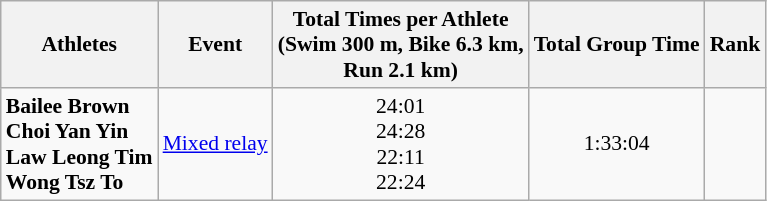<table class=wikitable style=font-size:90%;text-align:center>
<tr>
<th>Athletes</th>
<th>Event</th>
<th>Total Times per Athlete<br>(Swim 300 m, Bike 6.3 km, <br> Run 2.1 km)</th>
<th>Total Group Time</th>
<th>Rank</th>
</tr>
<tr>
<td align=left><strong>Bailee Brown<br>Choi Yan Yin<br>Law Leong Tim<br>Wong Tsz To</strong></td>
<td align=left><a href='#'>Mixed relay</a></td>
<td>24:01<br>24:28<br>22:11<br>22:24</td>
<td>1:33:04</td>
<td></td>
</tr>
</table>
